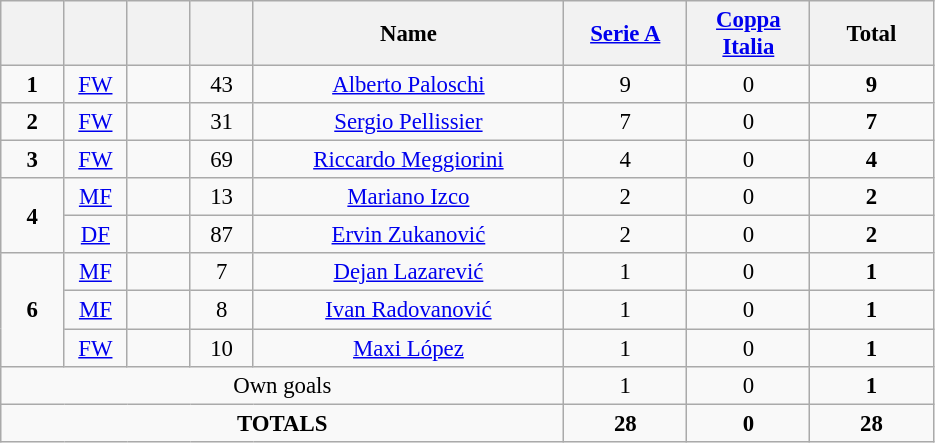<table class="wikitable sortable" style="font-size: 95%; text-align: center;">
<tr>
<th width=35></th>
<th width=35></th>
<th width=35></th>
<th width=35></th>
<th width=200>Name</th>
<th width=75><a href='#'>Serie A</a></th>
<th width=75><a href='#'>Coppa Italia</a></th>
<th width=75>Total</th>
</tr>
<tr>
<td><strong>1</strong></td>
<td><a href='#'>FW</a></td>
<td></td>
<td>43</td>
<td><a href='#'>Alberto Paloschi</a></td>
<td>9</td>
<td>0</td>
<td><strong>9</strong></td>
</tr>
<tr>
<td><strong>2</strong></td>
<td><a href='#'>FW</a></td>
<td></td>
<td>31</td>
<td><a href='#'>Sergio Pellissier</a></td>
<td>7</td>
<td>0</td>
<td><strong>7</strong></td>
</tr>
<tr>
<td><strong>3</strong></td>
<td><a href='#'>FW</a></td>
<td></td>
<td>69</td>
<td><a href='#'>Riccardo Meggiorini</a></td>
<td>4</td>
<td>0</td>
<td><strong>4</strong></td>
</tr>
<tr>
<td rowspan=2><strong>4</strong></td>
<td><a href='#'>MF</a></td>
<td></td>
<td>13</td>
<td><a href='#'>Mariano Izco</a></td>
<td>2</td>
<td>0</td>
<td><strong>2</strong></td>
</tr>
<tr>
<td><a href='#'>DF</a></td>
<td></td>
<td>87</td>
<td><a href='#'>Ervin Zukanović</a></td>
<td>2</td>
<td>0</td>
<td><strong>2</strong></td>
</tr>
<tr>
<td rowspan=3><strong>6</strong></td>
<td><a href='#'>MF</a></td>
<td></td>
<td>7</td>
<td><a href='#'>Dejan Lazarević</a></td>
<td>1</td>
<td>0</td>
<td><strong>1</strong></td>
</tr>
<tr>
<td><a href='#'>MF</a></td>
<td></td>
<td>8</td>
<td><a href='#'>Ivan Radovanović</a></td>
<td>1</td>
<td>0</td>
<td><strong>1</strong></td>
</tr>
<tr>
<td><a href='#'>FW</a></td>
<td></td>
<td>10</td>
<td><a href='#'>Maxi López</a></td>
<td>1</td>
<td>0</td>
<td><strong>1</strong></td>
</tr>
<tr>
<td colspan=5>Own goals</td>
<td>1</td>
<td>0</td>
<td><strong>1</strong></td>
</tr>
<tr>
<td colspan=5><strong>TOTALS</strong></td>
<td><strong>28</strong></td>
<td><strong>0</strong></td>
<td><strong>28</strong></td>
</tr>
</table>
